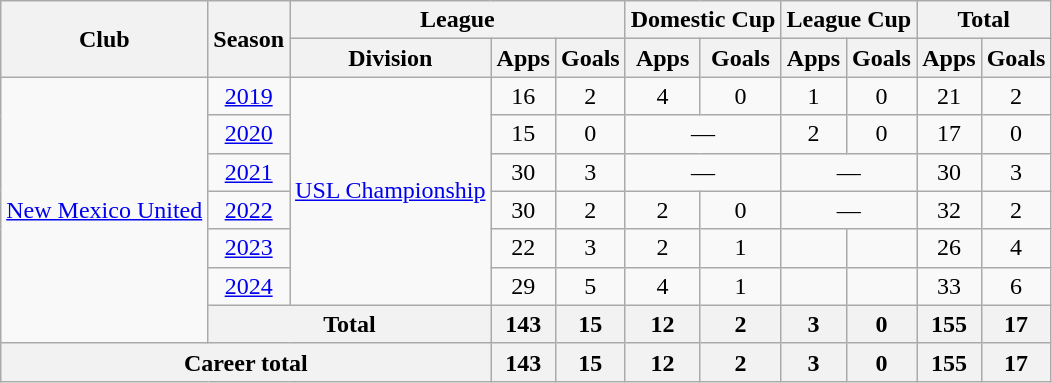<table class="wikitable" style="text-align: center;">
<tr>
<th rowspan="2">Club</th>
<th rowspan="2">Season</th>
<th colspan="3">League</th>
<th colspan="2">Domestic Cup</th>
<th colspan="2">League Cup</th>
<th colspan="2">Total</th>
</tr>
<tr>
<th>Division</th>
<th>Apps</th>
<th>Goals</th>
<th>Apps</th>
<th>Goals</th>
<th>Apps</th>
<th>Goals</th>
<th>Apps</th>
<th>Goals</th>
</tr>
<tr>
<td rowspan="7" valign="center"><a href='#'>New Mexico United</a></td>
<td><a href='#'>2019</a></td>
<td rowspan="6"><a href='#'>USL Championship</a></td>
<td>16</td>
<td>2</td>
<td>4</td>
<td>0</td>
<td>1</td>
<td>0</td>
<td>21</td>
<td>2</td>
</tr>
<tr>
<td><a href='#'>2020</a></td>
<td>15</td>
<td>0</td>
<td colspan="2">—</td>
<td>2</td>
<td>0</td>
<td>17</td>
<td>0</td>
</tr>
<tr>
<td><a href='#'>2021</a></td>
<td>30</td>
<td>3</td>
<td colspan="2">—</td>
<td colspan="2">—</td>
<td>30</td>
<td>3</td>
</tr>
<tr>
<td><a href='#'>2022</a></td>
<td>30</td>
<td>2</td>
<td>2</td>
<td>0</td>
<td colspan="2">—</td>
<td>32</td>
<td>2</td>
</tr>
<tr>
<td><a href='#'>2023</a></td>
<td>22</td>
<td>3</td>
<td>2</td>
<td>1</td>
<td></td>
<td></td>
<td>26</td>
<td>4</td>
</tr>
<tr>
<td><a href='#'>2024</a></td>
<td>29</td>
<td>5</td>
<td>4</td>
<td>1</td>
<td></td>
<td></td>
<td>33</td>
<td>6</td>
</tr>
<tr>
<th colspan="2">Total</th>
<th>143</th>
<th>15</th>
<th>12</th>
<th>2</th>
<th>3</th>
<th>0</th>
<th>155</th>
<th>17</th>
</tr>
<tr>
<th colspan="3">Career total</th>
<th>143</th>
<th>15</th>
<th>12</th>
<th>2</th>
<th>3</th>
<th>0</th>
<th>155</th>
<th>17</th>
</tr>
</table>
